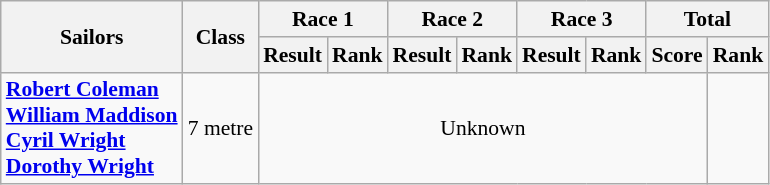<table class=wikitable style="font-size:90%">
<tr>
<th rowspan=2>Sailors</th>
<th rowspan=2>Class</th>
<th colspan=2>Race 1</th>
<th colspan=2>Race 2</th>
<th colspan=2>Race 3</th>
<th colspan=2>Total</th>
</tr>
<tr>
<th>Result</th>
<th>Rank</th>
<th>Result</th>
<th>Rank</th>
<th>Result</th>
<th>Rank</th>
<th>Score</th>
<th>Rank</th>
</tr>
<tr>
<td><strong><a href='#'>Robert Coleman</a> <br> <a href='#'>William Maddison</a> <br> <a href='#'>Cyril Wright</a> <br> <a href='#'>Dorothy Wright</a></strong></td>
<td>7 metre</td>
<td align=center colspan=7>Unknown</td>
<td align=center></td>
</tr>
</table>
